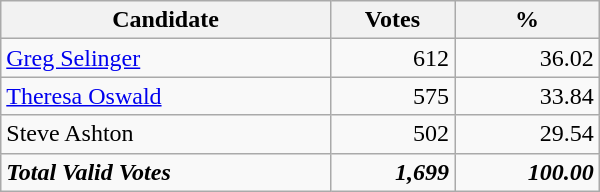<table class="wikitable" width="400">
<tr>
<th align="left">Candidate</th>
<th align="right">Votes</th>
<th align="right">%</th>
</tr>
<tr>
<td align="left"><a href='#'>Greg Selinger</a></td>
<td align="right">612</td>
<td align="right">36.02</td>
</tr>
<tr>
<td align="left"><a href='#'>Theresa Oswald</a></td>
<td align="right">575</td>
<td align="right">33.84</td>
</tr>
<tr>
<td align="left">Steve Ashton</td>
<td align="right">502</td>
<td align="right">29.54</td>
</tr>
<tr>
<td align="left"><strong><em>Total Valid Votes</em></strong></td>
<td align="right"><strong><em>1,699</em></strong></td>
<td align="right"><strong><em>100.00</em></strong></td>
</tr>
</table>
